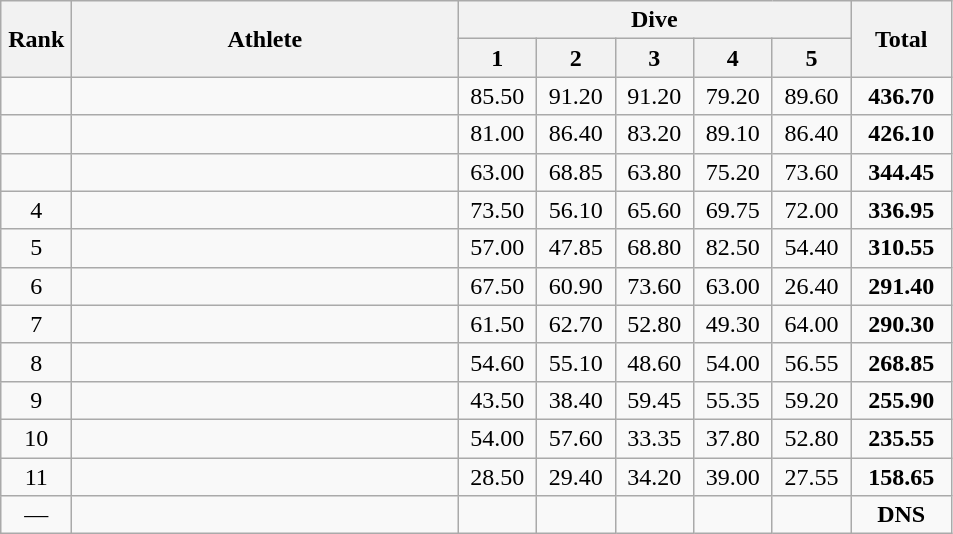<table class=wikitable style="text-align:center">
<tr>
<th rowspan="2" width=40>Rank</th>
<th rowspan="2" width=250>Athlete</th>
<th colspan="5">Dive</th>
<th rowspan="2" width=60>Total</th>
</tr>
<tr>
<th width=45>1</th>
<th width=45>2</th>
<th width=45>3</th>
<th width=45>4</th>
<th width=45>5</th>
</tr>
<tr>
<td></td>
<td align=left></td>
<td>85.50</td>
<td>91.20</td>
<td>91.20</td>
<td>79.20</td>
<td>89.60</td>
<td><strong>436.70</strong></td>
</tr>
<tr>
<td></td>
<td align=left></td>
<td>81.00</td>
<td>86.40</td>
<td>83.20</td>
<td>89.10</td>
<td>86.40</td>
<td><strong>426.10</strong></td>
</tr>
<tr>
<td></td>
<td align=left></td>
<td>63.00</td>
<td>68.85</td>
<td>63.80</td>
<td>75.20</td>
<td>73.60</td>
<td><strong>344.45</strong></td>
</tr>
<tr>
<td>4</td>
<td align=left></td>
<td>73.50</td>
<td>56.10</td>
<td>65.60</td>
<td>69.75</td>
<td>72.00</td>
<td><strong>336.95</strong></td>
</tr>
<tr>
<td>5</td>
<td align=left></td>
<td>57.00</td>
<td>47.85</td>
<td>68.80</td>
<td>82.50</td>
<td>54.40</td>
<td><strong>310.55</strong></td>
</tr>
<tr>
<td>6</td>
<td align=left></td>
<td>67.50</td>
<td>60.90</td>
<td>73.60</td>
<td>63.00</td>
<td>26.40</td>
<td><strong>291.40</strong></td>
</tr>
<tr>
<td>7</td>
<td align=left></td>
<td>61.50</td>
<td>62.70</td>
<td>52.80</td>
<td>49.30</td>
<td>64.00</td>
<td><strong>290.30</strong></td>
</tr>
<tr>
<td>8</td>
<td align=left></td>
<td>54.60</td>
<td>55.10</td>
<td>48.60</td>
<td>54.00</td>
<td>56.55</td>
<td><strong>268.85</strong></td>
</tr>
<tr>
<td>9</td>
<td align=left></td>
<td>43.50</td>
<td>38.40</td>
<td>59.45</td>
<td>55.35</td>
<td>59.20</td>
<td><strong>255.90</strong></td>
</tr>
<tr>
<td>10</td>
<td align=left></td>
<td>54.00</td>
<td>57.60</td>
<td>33.35</td>
<td>37.80</td>
<td>52.80</td>
<td><strong>235.55</strong></td>
</tr>
<tr>
<td>11</td>
<td align=left></td>
<td>28.50</td>
<td>29.40</td>
<td>34.20</td>
<td>39.00</td>
<td>27.55</td>
<td><strong>158.65</strong></td>
</tr>
<tr>
<td>—</td>
<td align=left></td>
<td></td>
<td></td>
<td></td>
<td></td>
<td></td>
<td><strong>DNS</strong></td>
</tr>
</table>
